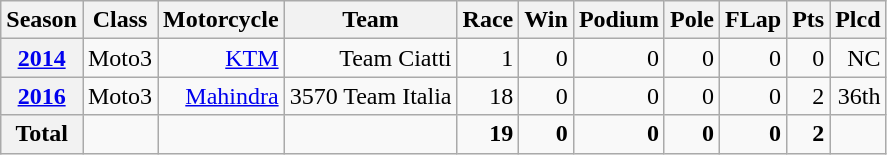<table class="wikitable" style=text-align:right>
<tr>
<th>Season</th>
<th>Class</th>
<th>Motorcycle</th>
<th>Team</th>
<th>Race</th>
<th>Win</th>
<th>Podium</th>
<th>Pole</th>
<th>FLap</th>
<th>Pts</th>
<th>Plcd</th>
</tr>
<tr>
<th><a href='#'>2014</a></th>
<td>Moto3</td>
<td><a href='#'>KTM</a></td>
<td>Team Ciatti</td>
<td>1</td>
<td>0</td>
<td>0</td>
<td>0</td>
<td>0</td>
<td>0</td>
<td>NC</td>
</tr>
<tr>
<th><a href='#'>2016</a></th>
<td>Moto3</td>
<td><a href='#'>Mahindra</a></td>
<td>3570 Team Italia</td>
<td>18</td>
<td>0</td>
<td>0</td>
<td>0</td>
<td>0</td>
<td>2</td>
<td>36th</td>
</tr>
<tr>
<th>Total</th>
<td></td>
<td></td>
<td></td>
<td><strong>19</strong></td>
<td><strong>0</strong></td>
<td><strong>0</strong></td>
<td><strong>0</strong></td>
<td><strong>0</strong></td>
<td><strong>2</strong></td>
<td></td>
</tr>
</table>
